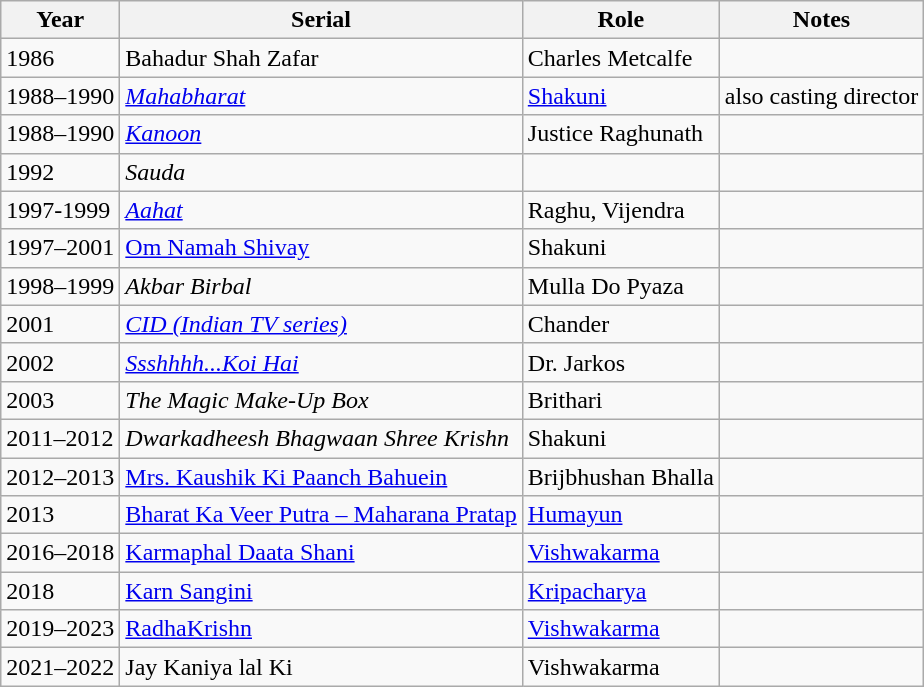<table class="wikitable sortable">
<tr>
<th>Year</th>
<th>Serial</th>
<th>Role</th>
<th>Notes</th>
</tr>
<tr>
<td>1986</td>
<td>Bahadur Shah Zafar</td>
<td>Charles Metcalfe</td>
<td></td>
</tr>
<tr>
<td>1988–1990</td>
<td><em><a href='#'>Mahabharat</a></em></td>
<td><a href='#'>Shakuni</a></td>
<td>also casting director</td>
</tr>
<tr>
<td>1988–1990</td>
<td><em><a href='#'>Kanoon</a></em></td>
<td>Justice Raghunath</td>
<td></td>
</tr>
<tr>
<td>1992</td>
<td><em>Sauda</em></td>
<td></td>
<td></td>
</tr>
<tr>
<td>1997-1999</td>
<td><em><a href='#'>Aahat</a></em></td>
<td>Raghu, Vijendra</td>
<td></td>
</tr>
<tr>
<td>1997–2001</td>
<td><a href='#'>Om Namah Shivay</a></td>
<td>Shakuni</td>
<td></td>
</tr>
<tr>
<td>1998–1999</td>
<td><em>Akbar Birbal</em></td>
<td>Mulla Do Pyaza</td>
<td></td>
</tr>
<tr>
<td>2001</td>
<td><em><a href='#'>CID (Indian TV series)</a></em></td>
<td>Chander</td>
<td></td>
</tr>
<tr>
<td>2002</td>
<td><em><a href='#'>Ssshhhh...Koi Hai</a></em></td>
<td>Dr. Jarkos</td>
<td></td>
</tr>
<tr>
<td>2003</td>
<td><em>The Magic Make-Up Box</em></td>
<td>Brithari</td>
<td></td>
</tr>
<tr>
<td>2011–2012</td>
<td><em>Dwarkadheesh Bhagwaan Shree Krishn</td>
<td>Shakuni</td>
<td></td>
</tr>
<tr>
<td>2012–2013</td>
<td></em><a href='#'>Mrs. Kaushik Ki Paanch Bahuein</a><em></td>
<td>Brijbhushan Bhalla</td>
<td></td>
</tr>
<tr>
<td>2013</td>
<td><a href='#'>Bharat Ka Veer Putra – Maharana Pratap</a></td>
<td><a href='#'>Humayun</a></td>
<td></td>
</tr>
<tr>
<td>2016–2018</td>
<td><a href='#'>Karmaphal Daata Shani</a></td>
<td><a href='#'>Vishwakarma</a></td>
<td></td>
</tr>
<tr>
<td>2018</td>
<td><a href='#'>Karn Sangini</a></td>
<td><a href='#'>Kripacharya</a></td>
<td></td>
</tr>
<tr>
<td>2019–2023</td>
<td><a href='#'>RadhaKrishn</a></td>
<td><a href='#'>Vishwakarma</a></td>
<td></td>
</tr>
<tr>
<td>2021–2022</td>
<td>Jay Kaniya lal Ki</td>
<td>Vishwakarma</td>
<td></td>
</tr>
</table>
